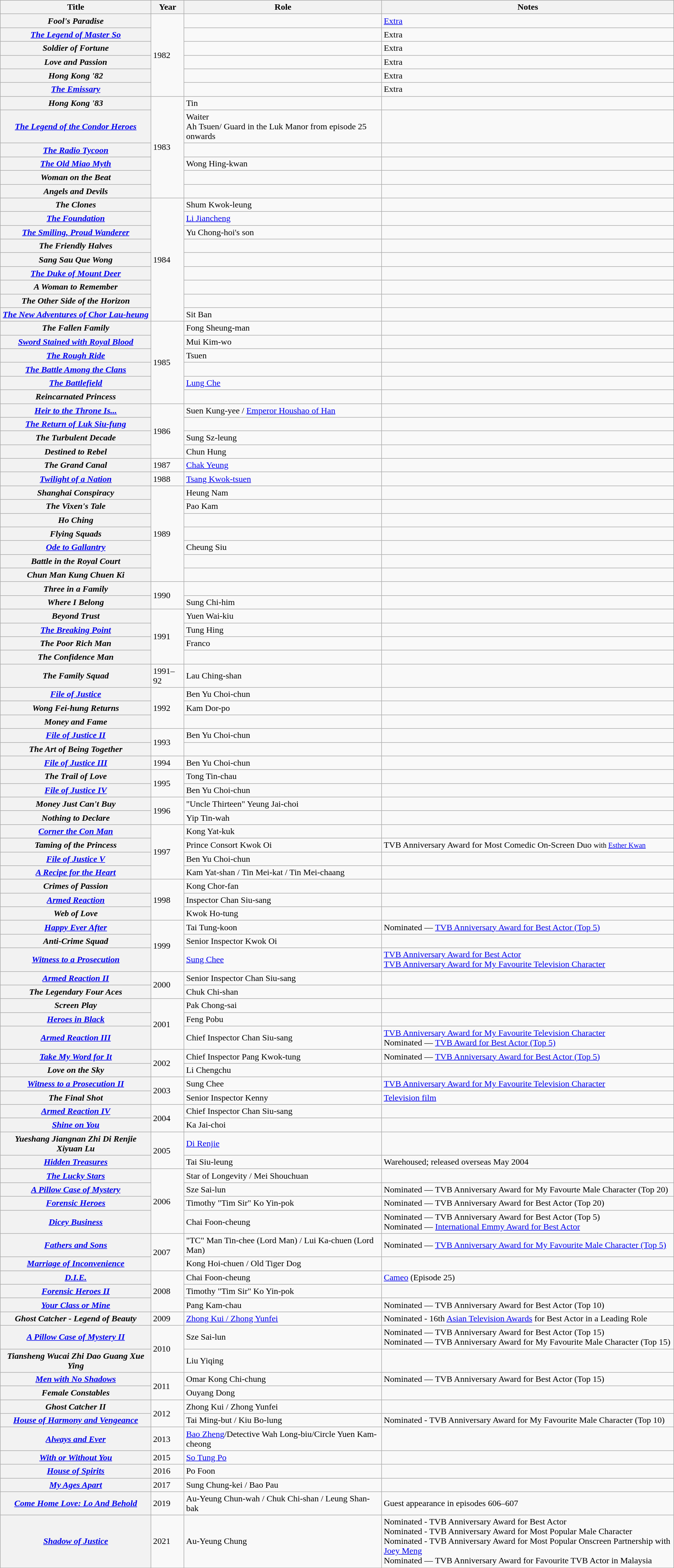<table class="wikitable plainrowheaders sortable">
<tr>
<th scope="col">Title</th>
<th scope="col">Year</th>
<th scope="col">Role</th>
<th scope="col" class="unsortable">Notes</th>
</tr>
<tr>
<th scope="row"><em>Fool's Paradise</em></th>
<td rowspan="6">1982</td>
<td></td>
<td><a href='#'>Extra</a></td>
</tr>
<tr>
<th scope="row"><em><a href='#'>The Legend of Master So</a></em></th>
<td></td>
<td>Extra</td>
</tr>
<tr>
<th scope="row"><em>Soldier of Fortune</em></th>
<td></td>
<td>Extra</td>
</tr>
<tr>
<th scope="row"><em>Love and Passion</em></th>
<td></td>
<td>Extra</td>
</tr>
<tr>
<th scope="row"><em>Hong Kong '82</em></th>
<td></td>
<td>Extra</td>
</tr>
<tr>
<th scope="row"><em><a href='#'>The Emissary</a></em></th>
<td></td>
<td>Extra</td>
</tr>
<tr>
<th scope="row"><em>Hong Kong '83</em></th>
<td rowspan="6">1983</td>
<td>Tin</td>
<td></td>
</tr>
<tr>
<th scope="row"><em><a href='#'>The Legend of the Condor Heroes</a></em></th>
<td>Waiter<br>Ah Tsuen/ Guard in the Luk Manor from episode 25 onwards</td>
<td></td>
</tr>
<tr>
<th scope="row"><em><a href='#'>The Radio Tycoon</a></em></th>
<td></td>
<td></td>
</tr>
<tr>
<th scope="row"><em><a href='#'>The Old Miao Myth</a></em></th>
<td>Wong Hing-kwan</td>
<td></td>
</tr>
<tr>
<th scope="row"><em>Woman on the Beat</em></th>
<td></td>
<td></td>
</tr>
<tr>
<th scope="row"><em>Angels and Devils</em></th>
<td></td>
<td></td>
</tr>
<tr>
<th scope="row"><em>The Clones</em></th>
<td rowspan="9">1984</td>
<td>Shum Kwok-leung</td>
<td></td>
</tr>
<tr>
<th scope="row"><em><a href='#'>The Foundation</a></em></th>
<td><a href='#'>Li Jiancheng</a></td>
<td></td>
</tr>
<tr>
<th scope="row"><em><a href='#'>The Smiling, Proud Wanderer</a></em></th>
<td>Yu Chong-hoi's son</td>
<td></td>
</tr>
<tr>
<th scope="row"><em>The Friendly Halves</em></th>
<td></td>
<td></td>
</tr>
<tr>
<th scope="row"><em>Sang Sau Que Wong</em></th>
<td></td>
<td></td>
</tr>
<tr>
<th scope="row"><em><a href='#'>The Duke of Mount Deer</a></em></th>
<td></td>
<td></td>
</tr>
<tr>
<th scope="row"><em>A Woman to Remember</em></th>
<td></td>
<td></td>
</tr>
<tr>
<th scope="row"><em>The Other Side of the Horizon</em></th>
<td></td>
<td></td>
</tr>
<tr>
<th scope="row"><em><a href='#'>The New Adventures of Chor Lau-heung</a></em></th>
<td>Sit Ban</td>
<td></td>
</tr>
<tr>
<th scope="row"><em>The Fallen Family</em></th>
<td rowspan="6">1985</td>
<td>Fong Sheung-man</td>
<td></td>
</tr>
<tr>
<th scope="row"><em><a href='#'>Sword Stained with Royal Blood</a></em></th>
<td>Mui Kim-wo</td>
<td></td>
</tr>
<tr>
<th scope="row"><em><a href='#'>The Rough Ride</a></em></th>
<td>Tsuen</td>
<td></td>
</tr>
<tr>
<th scope="row"><em><a href='#'>The Battle Among the Clans</a></em></th>
<td></td>
<td></td>
</tr>
<tr>
<th scope="row"><em><a href='#'>The Battlefield</a></em></th>
<td><a href='#'>Lung Che</a></td>
<td></td>
</tr>
<tr>
<th scope="row"><em>Reincarnated Princess</em></th>
<td></td>
<td></td>
</tr>
<tr>
<th scope="row"><em><a href='#'>Heir to the Throne Is...</a></em></th>
<td rowspan="4">1986</td>
<td>Suen Kung-yee / <a href='#'>Emperor Houshao of Han</a></td>
<td></td>
</tr>
<tr>
<th scope="row"><em><a href='#'>The Return of Luk Siu-fung</a></em></th>
<td></td>
<td></td>
</tr>
<tr>
<th scope="row"><em>The Turbulent Decade</em></th>
<td>Sung Sz-leung</td>
<td></td>
</tr>
<tr>
<th scope="row"><em>Destined to Rebel</em></th>
<td>Chun Hung</td>
<td></td>
</tr>
<tr>
<th scope="row"><em>The Grand Canal</em></th>
<td>1987</td>
<td><a href='#'>Chak Yeung</a></td>
<td></td>
</tr>
<tr>
<th scope="row"><em><a href='#'>Twilight of a Nation</a></em></th>
<td>1988</td>
<td><a href='#'>Tsang Kwok-tsuen</a></td>
<td></td>
</tr>
<tr>
<th scope="row"><em>Shanghai Conspiracy</em></th>
<td rowspan="7">1989</td>
<td>Heung Nam</td>
<td></td>
</tr>
<tr>
<th scope="row"><em>The Vixen's Tale</em></th>
<td>Pao Kam</td>
<td></td>
</tr>
<tr>
<th scope="row"><em>Ho Ching</em></th>
<td></td>
</tr>
<tr>
<th scope="row"><em>Flying Squads</em></th>
<td></td>
<td></td>
</tr>
<tr>
<th scope="row"><em><a href='#'>Ode to Gallantry</a></em></th>
<td>Cheung Siu</td>
<td></td>
</tr>
<tr>
<th scope="row"><em>Battle in the Royal Court</em></th>
<td></td>
<td></td>
</tr>
<tr>
<th scope="row"><em>Chun Man Kung Chuen Ki</em></th>
<td></td>
<td></td>
</tr>
<tr>
<th scope="row"><em>Three in a Family</em></th>
<td rowspan="2">1990</td>
<td></td>
<td></td>
</tr>
<tr>
<th scope="row"><em>Where I Belong</em></th>
<td>Sung Chi-him</td>
<td></td>
</tr>
<tr>
<th scope="row"><em>Beyond Trust</em></th>
<td rowspan="4">1991</td>
<td>Yuen Wai-kiu</td>
<td></td>
</tr>
<tr>
<th scope="row"><em><a href='#'>The Breaking Point</a></em></th>
<td>Tung Hing</td>
<td></td>
</tr>
<tr>
<th scope="row"><em>The Poor Rich Man</em></th>
<td>Franco</td>
<td></td>
</tr>
<tr>
<th scope="row"><em>The Confidence Man</em></th>
<td></td>
<td></td>
</tr>
<tr>
<th scope="row"><em>The Family Squad</em></th>
<td>1991–92</td>
<td>Lau Ching-shan</td>
<td></td>
</tr>
<tr>
<th scope="row"><em><a href='#'>File of Justice</a></em></th>
<td rowspan="3">1992</td>
<td>Ben Yu Choi-chun</td>
<td></td>
</tr>
<tr>
<th scope="row"><em>Wong Fei-hung Returns</em></th>
<td>Kam Dor-po</td>
<td></td>
</tr>
<tr>
<th scope="row"><em>Money and Fame</em></th>
<td></td>
<td></td>
</tr>
<tr>
<th scope="row"><em><a href='#'>File of Justice II</a></em></th>
<td rowspan="2">1993</td>
<td>Ben Yu Choi-chun</td>
<td></td>
</tr>
<tr>
<th scope="row"><em>The Art of Being Together</em></th>
<td></td>
<td></td>
</tr>
<tr>
<th scope="row"><em><a href='#'>File of Justice III</a></em></th>
<td>1994</td>
<td>Ben Yu Choi-chun</td>
<td></td>
</tr>
<tr>
<th scope="row"><em>The Trail of Love</em></th>
<td rowspan="2">1995</td>
<td>Tong Tin-chau</td>
<td></td>
</tr>
<tr>
<th scope="row"><em><a href='#'>File of Justice IV</a></em></th>
<td>Ben Yu Choi-chun</td>
<td></td>
</tr>
<tr>
<th scope="row"><em>Money Just Can't Buy</em></th>
<td rowspan="2">1996</td>
<td>"Uncle Thirteen" Yeung Jai-choi</td>
<td></td>
</tr>
<tr>
<th scope="row"><em>Nothing to Declare</em></th>
<td>Yip Tin-wah</td>
<td></td>
</tr>
<tr>
<th scope="row"><em><a href='#'>Corner the Con Man</a></em></th>
<td rowspan="4">1997</td>
<td>Kong Yat-kuk</td>
<td></td>
</tr>
<tr>
<th scope="row"><em>Taming of the Princess</em></th>
<td>Prince Consort Kwok Oi</td>
<td>TVB Anniversary Award for Most Comedic On-Screen Duo <small>with <a href='#'>Esther Kwan</a></small></td>
</tr>
<tr>
<th scope="row"><em><a href='#'>File of Justice V</a></em></th>
<td>Ben Yu Choi-chun</td>
<td></td>
</tr>
<tr>
<th scope="row"><em><a href='#'>A Recipe for the Heart</a></em></th>
<td>Kam Yat-shan / Tin Mei-kat / Tin Mei-chaang</td>
<td></td>
</tr>
<tr>
<th scope="row"><em>Crimes of Passion</em></th>
<td rowspan="3">1998</td>
<td>Kong Chor-fan</td>
<td></td>
</tr>
<tr>
<th scope="row"><em><a href='#'>Armed Reaction</a></em></th>
<td>Inspector Chan Siu-sang</td>
<td></td>
</tr>
<tr>
<th scope="row"><em>Web of Love</em></th>
<td>Kwok Ho-tung</td>
<td></td>
</tr>
<tr>
<th scope="row"><em><a href='#'>Happy Ever After</a></em></th>
<td rowspan="3">1999</td>
<td>Tai Tung-koon</td>
<td>Nominated — <a href='#'>TVB Anniversary Award for Best Actor (Top 5)</a></td>
</tr>
<tr>
<th scope="row"><em>Anti-Crime Squad</em></th>
<td>Senior Inspector Kwok Oi</td>
<td></td>
</tr>
<tr>
<th scope="row"><em><a href='#'>Witness to a Prosecution</a></em></th>
<td><a href='#'>Sung Chee</a></td>
<td><a href='#'>TVB Anniversary Award for Best Actor</a><br><a href='#'>TVB Anniversary Award for My Favourite Television Character</a></td>
</tr>
<tr>
<th scope="row"><em><a href='#'> Armed Reaction II</a></em></th>
<td rowspan="2">2000</td>
<td>Senior Inspector Chan Siu-sang</td>
<td></td>
</tr>
<tr>
<th scope="row"><em>The Legendary Four Aces</em></th>
<td>Chuk Chi-shan</td>
<td></td>
</tr>
<tr>
<th scope="row"><em>Screen Play</em></th>
<td rowspan="3">2001</td>
<td>Pak Chong-sai</td>
<td></td>
</tr>
<tr>
<th scope="row"><em><a href='#'>Heroes in Black</a></em></th>
<td>Feng Pobu</td>
<td></td>
</tr>
<tr>
<th scope="row"><em><a href='#'>Armed Reaction III</a></em></th>
<td>Chief Inspector Chan Siu-sang</td>
<td><a href='#'>TVB Anniversary Award for My Favourite Television Character</a><br>Nominated — <a href='#'>TVB Award for Best Actor (Top 5)</a></td>
</tr>
<tr>
<th scope="row"><em><a href='#'>Take My Word for It</a></em></th>
<td rowspan="2">2002</td>
<td>Chief Inspector Pang Kwok-tung</td>
<td>Nominated — <a href='#'>TVB Anniversary Award for Best Actor (Top 5)</a></td>
</tr>
<tr>
<th scope="row"><em>Love on the Sky</em></th>
<td>Li Chengchu</td>
<td></td>
</tr>
<tr>
<th scope="row"><em><a href='#'>Witness to a Prosecution II</a></em></th>
<td rowspan="2">2003</td>
<td>Sung Chee</td>
<td><a href='#'>TVB Anniversary Award for My Favourite Television Character</a></td>
</tr>
<tr>
<th scope="row"><em>The Final Shot</em></th>
<td>Senior Inspector Kenny</td>
<td><a href='#'>Television film</a></td>
</tr>
<tr>
<th scope="row"><em><a href='#'>Armed Reaction IV</a></em></th>
<td rowspan="2">2004</td>
<td>Chief Inspector Chan Siu-sang</td>
<td></td>
</tr>
<tr>
<th scope="row"><em><a href='#'>Shine on You</a></em></th>
<td>Ka Jai-choi</td>
<td></td>
</tr>
<tr>
<th scope="row"><em>Yueshang Jiangnan Zhi Di Renjie Xiyuan Lu</em></th>
<td rowspan="2">2005</td>
<td><a href='#'>Di Renjie</a></td>
<td></td>
</tr>
<tr>
<th scope="row"><em><a href='#'>Hidden Treasures</a></em></th>
<td>Tai Siu-leung</td>
<td>Warehoused; released overseas May 2004</td>
</tr>
<tr>
<th scope="row"><em><a href='#'>The Lucky Stars</a></em></th>
<td rowspan="4">2006</td>
<td>Star of Longevity / Mei Shouchuan</td>
<td></td>
</tr>
<tr>
<th scope="row"><em><a href='#'>A Pillow Case of Mystery</a></em></th>
<td>Sze Sai-lun</td>
<td>Nominated — TVB Anniversary Award for My Favourte Male Character (Top 20)</td>
</tr>
<tr>
<th scope="row"><em><a href='#'>Forensic Heroes</a></em></th>
<td>Timothy "Tim Sir" Ko Yin-pok</td>
<td>Nominated — TVB Anniversary Award for Best Actor (Top 20)</td>
</tr>
<tr>
<th scope="row"><em><a href='#'>Dicey Business</a></em></th>
<td>Chai Foon-cheung</td>
<td>Nominated — TVB Anniversary Award for Best Actor (Top 5)<br>Nominated — <a href='#'>International Emmy Award for Best Actor</a></td>
</tr>
<tr>
<th scope="row"><em><a href='#'>Fathers and Sons</a></em></th>
<td rowspan="2">2007</td>
<td>"TC" Man Tin-chee (Lord Man) / Lui Ka-chuen (Lord Man)</td>
<td>Nominated — <a href='#'>TVB Anniversary Award for My Favourite Male Character (Top 5)</a></td>
</tr>
<tr>
<th scope="row"><em><a href='#'>Marriage of Inconvenience</a></em></th>
<td>Kong Hoi-chuen / Old Tiger Dog</td>
<td></td>
</tr>
<tr>
<th scope="row"><em><a href='#'>D.I.E.</a></em></th>
<td rowspan="3">2008</td>
<td>Chai Foon-cheung</td>
<td><a href='#'>Cameo</a> (Episode 25)</td>
</tr>
<tr>
<th scope="row"><em><a href='#'>Forensic Heroes II</a></em></th>
<td>Timothy "Tim Sir" Ko Yin-pok</td>
<td></td>
</tr>
<tr>
<th scope="row"><em><a href='#'>Your Class or Mine</a></em></th>
<td>Pang Kam-chau</td>
<td>Nominated — TVB Anniversary Award for Best Actor (Top 10)</td>
</tr>
<tr>
<th scope="row"><em>Ghost Catcher - Legend of Beauty</em></th>
<td>2009</td>
<td><a href='#'>Zhong Kui / Zhong Yunfei</a></td>
<td>Nominated - 16th <a href='#'>Asian Television Awards</a> for Best Actor in a Leading Role</td>
</tr>
<tr>
<th scope="row"><em><a href='#'>A Pillow Case of Mystery II</a></em></th>
<td rowspan="2">2010</td>
<td>Sze Sai-lun</td>
<td>Nominated — TVB Anniversary Award for Best Actor (Top 15)<br>Nominated — TVB Anniversary Award for My Favourite Male Character (Top 15)</td>
</tr>
<tr>
<th scope="row"><em>Tiansheng Wucai Zhi Dao Guang Xue Ying</em></th>
<td>Liu Yiqing</td>
<td></td>
</tr>
<tr>
<th scope="row"><em><a href='#'>Men with No Shadows</a></em></th>
<td rowspan="2">2011</td>
<td>Omar Kong Chi-chung</td>
<td>Nominated — TVB Anniversary Award for Best Actor (Top 15)</td>
</tr>
<tr>
<th scope="row"><em>Female Constables</em></th>
<td>Ouyang Dong</td>
<td></td>
</tr>
<tr>
<th scope="row"><em>Ghost Catcher II</em></th>
<td rowspan="2">2012</td>
<td>Zhong Kui / Zhong Yunfei</td>
<td></td>
</tr>
<tr>
<th scope="row"><em><a href='#'>House of Harmony and Vengeance</a></em></th>
<td>Tai Ming-but / Kiu Bo-lung</td>
<td>Nominated - TVB Anniversary Award for My Favourite Male Character (Top 10)</td>
</tr>
<tr>
<th scope="row"><em><a href='#'>Always and Ever</a></em></th>
<td>2013</td>
<td><a href='#'>Bao Zheng</a>/Detective Wah Long-biu/Circle Yuen Kam-cheong</td>
<td></td>
</tr>
<tr>
<th scope="row"><em><a href='#'>With or Without You</a></em></th>
<td>2015</td>
<td><a href='#'>So Tung Po</a></td>
<td></td>
</tr>
<tr>
<th scope="row"><em><a href='#'>House of Spirits</a></em></th>
<td>2016</td>
<td>Po Foon</td>
<td></td>
</tr>
<tr>
<th scope="row"><em><a href='#'>My Ages Apart</a></em></th>
<td>2017</td>
<td>Sung Chung-kei / Bao Pau</td>
<td></td>
</tr>
<tr>
<th scope="row"><em><a href='#'>Come Home Love: Lo And Behold</a></em></th>
<td>2019</td>
<td>Au-Yeung Chun-wah / Chuk Chi-shan / Leung Shan-bak</td>
<td>Guest appearance in episodes 606–607</td>
</tr>
<tr>
<th scope="row"><em><a href='#'>Shadow of Justice</a></em></th>
<td>2021</td>
<td>Au-Yeung Chung</td>
<td>Nominated - TVB Anniversary Award for Best Actor<br> Nominated - TVB Anniversary Award for Most Popular Male Character<br> Nominated - TVB Anniversary Award for Most Popular Onscreen Partnership with <a href='#'>Joey Meng</a><br>Nominated — TVB Anniversary Award for Favourite TVB Actor in Malaysia</td>
</tr>
</table>
